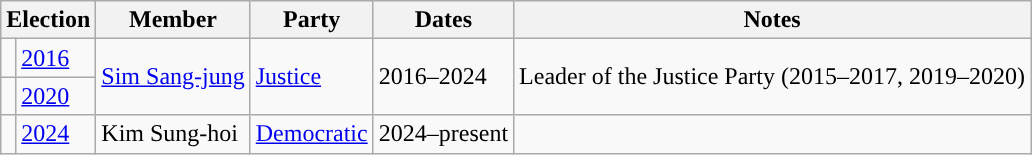<table class="wikitable">
<tr>
<th colspan="2">Election</th>
<th>Member</th>
<th>Party</th>
<th>Dates</th>
<th>Notes</th>
</tr>
<tr>
<td></td>
<td><a href='#'>2016</a></td>
<td rowspan="2"><a href='#'>Sim Sang-jung</a></td>
<td rowspan="2"><a href='#'>Justice</a></td>
<td rowspan="2">2016–2024</td>
<td rowspan="2">Leader of the Justice Party (2015–2017, 2019–2020)</td>
</tr>
<tr>
<td></td>
<td><a href='#'>2020</a></td>
</tr>
<tr>
<td></td>
<td><a href='#'>2024</a></td>
<td rowspan="1">Kim Sung-hoi</td>
<td rowspan="1"><a href='#'>Democratic</a></td>
<td rowspan="1">2024–present</td>
<td rowspan="1"></td>
</tr>
</table>
